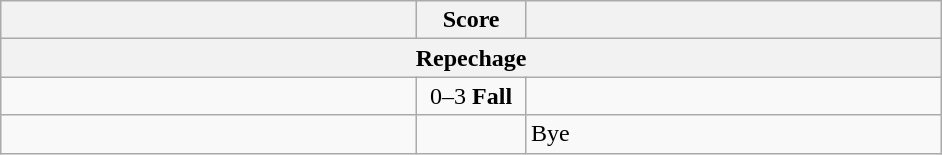<table class="wikitable" style="text-align: left;">
<tr>
<th align="right" width="270"></th>
<th width="65">Score</th>
<th align="left" width="270"></th>
</tr>
<tr>
<th colspan="3">Repechage</th>
</tr>
<tr>
<td></td>
<td align=center>0–3 <strong>Fall</strong></td>
<td><strong></strong></td>
</tr>
<tr>
<td><strong></strong></td>
<td></td>
<td>Bye</td>
</tr>
</table>
